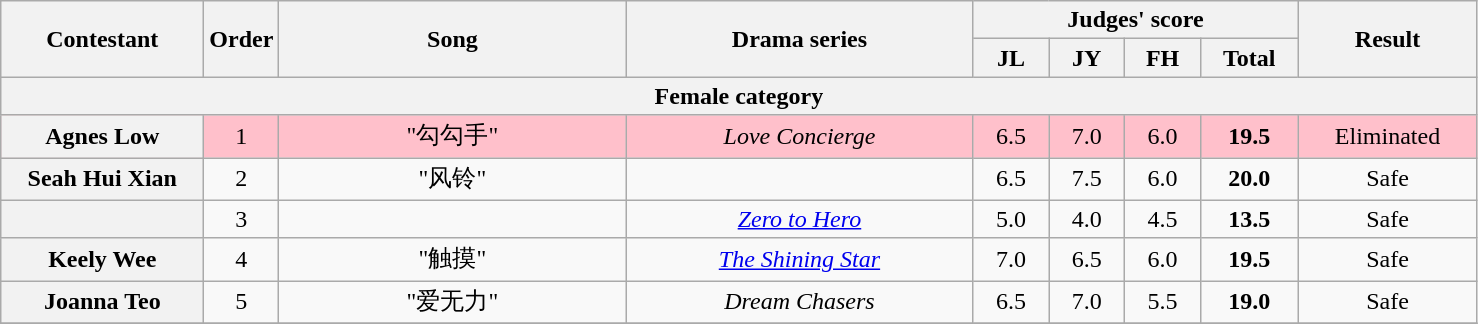<table class="wikitable plainrowheaders" style="text-align:center;">
<tr>
<th rowspan=2 scope="col" style="width:8em;">Contestant</th>
<th rowspan=2 scope="col">Order</th>
<th rowspan=2 scope="col" style="width:14em;">Song</th>
<th rowspan=2 scope="col" style="width:14em;">Drama series</th>
<th colspan=4 scope="col">Judges' score</th>
<th rowspan=2 scope="col" style="width:7em;">Result</th>
</tr>
<tr>
<th style="width:2.7em;">JL</th>
<th style="width:2.7em;">JY</th>
<th style="width:2.7em;">FH</th>
<th style="width:3.6em;">Total</th>
</tr>
<tr>
<th colspan=9>Female category</th>
</tr>
<tr style="background:pink;">
<th scope="row">Agnes Low</th>
<td>1</td>
<td>"勾勾手"</td>
<td><em>Love Concierge</em></td>
<td>6.5</td>
<td>7.0</td>
<td>6.0</td>
<td><strong>19.5</strong></td>
<td>Eliminated</td>
</tr>
<tr>
<th scope="row">Seah Hui Xian</th>
<td>2</td>
<td>"风铃"</td>
<td></td>
<td>6.5</td>
<td>7.5</td>
<td>6.0</td>
<td><strong>20.0</strong></td>
<td>Safe</td>
</tr>
<tr>
<th scope="row"></th>
<td>3</td>
<td></td>
<td><em><a href='#'>Zero to Hero</a></em></td>
<td>5.0</td>
<td>4.0</td>
<td>4.5</td>
<td><strong>13.5</strong></td>
<td>Safe</td>
</tr>
<tr>
<th scope="row">Keely Wee</th>
<td>4</td>
<td>"触摸"</td>
<td><em><a href='#'>The Shining Star</a></em></td>
<td>7.0</td>
<td>6.5</td>
<td>6.0</td>
<td><strong>19.5</strong></td>
<td>Safe</td>
</tr>
<tr>
<th scope="row">Joanna Teo</th>
<td>5</td>
<td>"爱无力"</td>
<td><em>Dream Chasers</em></td>
<td>6.5</td>
<td>7.0</td>
<td>5.5</td>
<td><strong>19.0</strong></td>
<td>Safe</td>
</tr>
<tr>
</tr>
</table>
